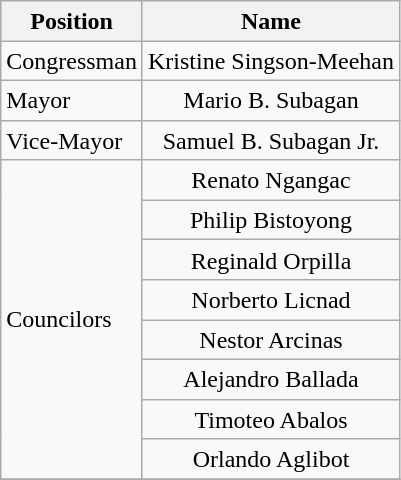<table class="wikitable" style="line-height:1.20em; font-size:100%;">
<tr>
<th>Position</th>
<th>Name</th>
</tr>
<tr>
<td>Congressman</td>
<td style="text-align:center;">Kristine Singson-Meehan</td>
</tr>
<tr>
<td>Mayor</td>
<td style="text-align:center;">Mario B. Subagan</td>
</tr>
<tr>
<td>Vice-Mayor</td>
<td style="text-align:center;">Samuel B. Subagan Jr.</td>
</tr>
<tr>
<td rowspan=8>Councilors</td>
<td style="text-align:center;">Renato Ngangac</td>
</tr>
<tr>
<td style="text-align:center;">Philip Bistoyong</td>
</tr>
<tr>
<td style="text-align:center;">Reginald  Orpilla</td>
</tr>
<tr>
<td style="text-align:center;">Norberto Licnad</td>
</tr>
<tr>
<td style="text-align:center;">Nestor Arcinas</td>
</tr>
<tr>
<td style="text-align:center;">Alejandro Ballada</td>
</tr>
<tr>
<td style="text-align:center;">Timoteo  Abalos</td>
</tr>
<tr>
<td style="text-align:center;">Orlando Aglibot</td>
</tr>
<tr>
</tr>
</table>
